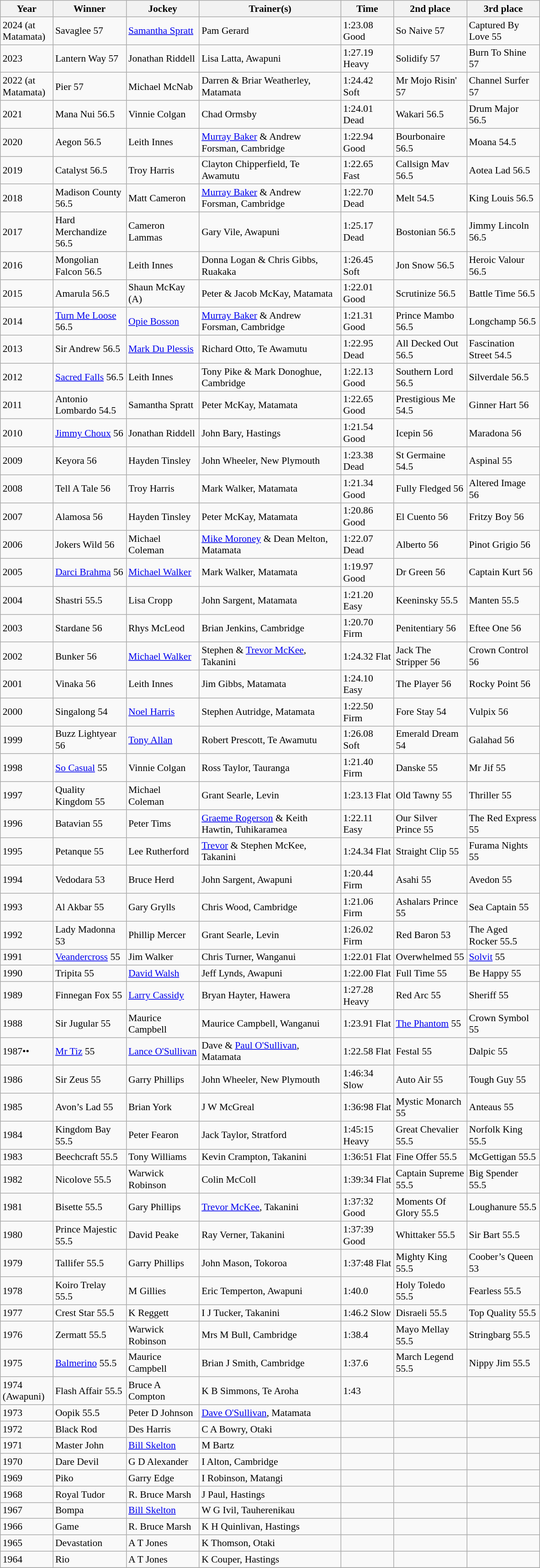<table class="wikitable sortable" style="font-size:90%">
<tr>
<th style="width:70px">Year<br></th>
<th style="width:100px">Winner<br></th>
<th style="width:100px">Jockey<br></th>
<th style="width:200px">Trainer(s)<br></th>
<th style="width:70px">Time<br></th>
<th style="width:100px">2nd place<br></th>
<th style="width:100px">3rd place<br></th>
</tr>
<tr>
<td>2024 (at Matamata)</td>
<td>Savaglee 57</td>
<td><a href='#'>Samantha Spratt</a></td>
<td>Pam Gerard</td>
<td>1:23.08 Good</td>
<td>So Naive 57</td>
<td>Captured By Love 55</td>
</tr>
<tr>
<td>2023 </td>
<td>Lantern Way 57</td>
<td>Jonathan Riddell</td>
<td>Lisa Latta, Awapuni</td>
<td>1:27.19 Heavy</td>
<td>Solidify 57</td>
<td>Burn To Shine 57</td>
</tr>
<tr>
<td>2022  (at Matamata)</td>
<td>Pier 57</td>
<td>Michael McNab</td>
<td>Darren & Briar Weatherley, Matamata</td>
<td>1:24.42 Soft</td>
<td>Mr Mojo Risin' 57</td>
<td>Channel Surfer 57</td>
</tr>
<tr>
<td>2021 </td>
<td>Mana Nui 56.5</td>
<td>Vinnie Colgan</td>
<td>Chad Ormsby</td>
<td>1:24.01 Dead</td>
<td>Wakari 56.5</td>
<td>Drum Major 56.5</td>
</tr>
<tr>
<td>2020 </td>
<td>Aegon 56.5</td>
<td>Leith Innes</td>
<td><a href='#'>Murray Baker</a> & Andrew Forsman, Cambridge</td>
<td>1:22.94 Good</td>
<td>Bourbonaire 56.5</td>
<td>Moana 54.5</td>
</tr>
<tr>
<td>2019 </td>
<td>Catalyst 56.5</td>
<td>Troy Harris</td>
<td>Clayton Chipperfield, Te Awamutu</td>
<td>1:22.65 Fast</td>
<td>Callsign Mav 56.5</td>
<td>Aotea Lad 56.5</td>
</tr>
<tr>
<td>2018 </td>
<td>Madison County 56.5</td>
<td>Matt Cameron</td>
<td><a href='#'>Murray Baker</a> & Andrew Forsman, Cambridge</td>
<td>1:22.70 Dead</td>
<td>Melt 54.5</td>
<td>King Louis 56.5</td>
</tr>
<tr>
<td>2017 </td>
<td>Hard Merchandize 56.5</td>
<td>Cameron Lammas</td>
<td>Gary Vile, Awapuni</td>
<td>1:25.17 Dead</td>
<td>Bostonian 56.5</td>
<td>Jimmy Lincoln 56.5</td>
</tr>
<tr>
<td>2016</td>
<td>Mongolian Falcon 56.5</td>
<td>Leith Innes</td>
<td>Donna Logan & Chris Gibbs, Ruakaka</td>
<td>1:26.45 Soft</td>
<td>Jon Snow 56.5</td>
<td>Heroic Valour 56.5</td>
</tr>
<tr>
<td>2015</td>
<td>Amarula 56.5</td>
<td>Shaun McKay (A)</td>
<td>Peter & Jacob McKay, Matamata</td>
<td>1:22.01 Good</td>
<td>Scrutinize 56.5</td>
<td>Battle Time 56.5</td>
</tr>
<tr>
<td>2014</td>
<td><a href='#'>Turn Me Loose</a> 56.5</td>
<td><a href='#'>Opie Bosson</a></td>
<td><a href='#'>Murray Baker</a> & Andrew Forsman, Cambridge</td>
<td>1:21.31 Good</td>
<td>Prince Mambo 56.5</td>
<td>Longchamp 56.5</td>
</tr>
<tr>
<td>2013</td>
<td>Sir Andrew 56.5</td>
<td><a href='#'>Mark Du Plessis</a></td>
<td>Richard Otto, Te Awamutu</td>
<td>1:22.95 Dead</td>
<td>All Decked Out 56.5</td>
<td>Fascination Street 54.5</td>
</tr>
<tr>
<td>2012</td>
<td><a href='#'>Sacred Falls</a> 56.5</td>
<td>Leith Innes</td>
<td>Tony Pike & Mark Donoghue, Cambridge</td>
<td>1:22.13 Good</td>
<td>Southern Lord 56.5</td>
<td>Silverdale 56.5</td>
</tr>
<tr>
<td>2011</td>
<td>Antonio Lombardo 54.5</td>
<td>Samantha Spratt</td>
<td>Peter McKay, Matamata</td>
<td>1:22.65 Good</td>
<td>Prestigious Me 54.5</td>
<td>Ginner Hart 56</td>
</tr>
<tr>
<td>2010</td>
<td><a href='#'>Jimmy Choux</a> 56</td>
<td>Jonathan Riddell</td>
<td>John Bary, Hastings</td>
<td>1:21.54 Good</td>
<td>Icepin 56</td>
<td>Maradona 56</td>
</tr>
<tr>
<td>2009</td>
<td>Keyora 56</td>
<td>Hayden Tinsley</td>
<td>John Wheeler, New Plymouth</td>
<td>1:23.38 Dead</td>
<td>St Germaine 54.5</td>
<td>Aspinal 55</td>
</tr>
<tr>
<td>2008</td>
<td>Tell A Tale 56</td>
<td>Troy Harris</td>
<td>Mark Walker, Matamata</td>
<td>1:21.34 Good</td>
<td>Fully Fledged 56</td>
<td>Altered Image 56</td>
</tr>
<tr>
<td>2007</td>
<td>Alamosa 56</td>
<td>Hayden Tinsley</td>
<td>Peter McKay, Matamata</td>
<td>1:20.86 Good</td>
<td>El Cuento 56</td>
<td>Fritzy Boy 56</td>
</tr>
<tr>
<td>2006</td>
<td>Jokers Wild 56</td>
<td>Michael Coleman</td>
<td><a href='#'>Mike Moroney</a> & Dean Melton, Matamata</td>
<td>1:22.07 Dead</td>
<td>Alberto 56</td>
<td>Pinot Grigio 56</td>
</tr>
<tr>
<td>2005</td>
<td><a href='#'>Darci Brahma</a> 56</td>
<td><a href='#'>Michael Walker</a></td>
<td>Mark Walker, Matamata</td>
<td>1:19.97 Good</td>
<td>Dr Green 56</td>
<td>Captain Kurt 56</td>
</tr>
<tr>
<td>2004</td>
<td>Shastri 55.5</td>
<td>Lisa Cropp</td>
<td>John Sargent, Matamata</td>
<td>1:21.20 Easy</td>
<td>Keeninsky 55.5</td>
<td>Manten 55.5</td>
</tr>
<tr>
<td>2003</td>
<td>Stardane 56</td>
<td>Rhys McLeod</td>
<td>Brian Jenkins, Cambridge</td>
<td>1:20.70 Firm</td>
<td>Penitentiary 56</td>
<td>Eftee One 56</td>
</tr>
<tr>
<td>2002</td>
<td>Bunker 56</td>
<td><a href='#'>Michael Walker</a></td>
<td>Stephen & <a href='#'>Trevor McKee</a>, Takanini</td>
<td>1:24.32 Flat</td>
<td>Jack The Stripper 56</td>
<td>Crown Control 56</td>
</tr>
<tr>
<td>2001</td>
<td>Vinaka 56</td>
<td>Leith Innes</td>
<td>Jim Gibbs, Matamata</td>
<td>1:24.10 Easy</td>
<td>The Player 56</td>
<td>Rocky Point 56</td>
</tr>
<tr>
<td>2000</td>
<td>Singalong 54</td>
<td><a href='#'>Noel Harris</a></td>
<td>Stephen Autridge, Matamata</td>
<td>1:22.50 Firm</td>
<td>Fore Stay 54</td>
<td>Vulpix 56</td>
</tr>
<tr>
<td>1999</td>
<td>Buzz Lightyear 56</td>
<td><a href='#'>Tony Allan</a></td>
<td>Robert Prescott, Te Awamutu</td>
<td>1:26.08 Soft</td>
<td>Emerald Dream 54</td>
<td>Galahad 56</td>
</tr>
<tr>
<td>1998</td>
<td><a href='#'>So Casual</a> 55</td>
<td>Vinnie Colgan</td>
<td>Ross Taylor, Tauranga</td>
<td>1:21.40 Firm</td>
<td>Danske 55</td>
<td>Mr Jif 55</td>
</tr>
<tr>
<td>1997</td>
<td>Quality Kingdom 55</td>
<td>Michael Coleman</td>
<td>Grant Searle, Levin</td>
<td>1:23.13 Flat</td>
<td>Old Tawny 55</td>
<td>Thriller 55</td>
</tr>
<tr>
<td>1996</td>
<td>Batavian 55</td>
<td>Peter Tims</td>
<td><a href='#'>Graeme Rogerson</a> & Keith Hawtin, Tuhikaramea</td>
<td>1:22.11 Easy</td>
<td>Our Silver Prince 55</td>
<td>The Red Express 55</td>
</tr>
<tr>
<td>1995</td>
<td>Petanque 55</td>
<td>Lee Rutherford</td>
<td><a href='#'>Trevor</a> & Stephen McKee, Takanini</td>
<td>1:24.34 Flat</td>
<td>Straight Clip 55</td>
<td>Furama Nights 55</td>
</tr>
<tr>
<td>1994</td>
<td>Vedodara 53</td>
<td>Bruce Herd</td>
<td>John Sargent, Awapuni</td>
<td>1:20.44 Firm</td>
<td>Asahi 55</td>
<td>Avedon 55</td>
</tr>
<tr>
<td>1993</td>
<td>Al Akbar 55</td>
<td>Gary Grylls</td>
<td>Chris Wood, Cambridge</td>
<td>1:21.06 Firm</td>
<td>Ashalars Prince 55</td>
<td>Sea Captain 55</td>
</tr>
<tr>
<td>1992</td>
<td>Lady Madonna 53</td>
<td>Phillip Mercer</td>
<td>Grant Searle, Levin</td>
<td>1:26.02 Firm</td>
<td>Red Baron 53</td>
<td>The Aged Rocker 55.5</td>
</tr>
<tr>
<td>1991</td>
<td><a href='#'>Veandercross</a> 55</td>
<td>Jim Walker</td>
<td>Chris Turner, Wanganui</td>
<td>1:22.01 Flat</td>
<td>Overwhelmed 55</td>
<td><a href='#'>Solvit</a> 55</td>
</tr>
<tr>
<td>1990</td>
<td>Tripita 55</td>
<td><a href='#'>David Walsh</a></td>
<td>Jeff Lynds, Awapuni</td>
<td>1:22.00 Flat</td>
<td>Full Time 55</td>
<td>Be Happy 55</td>
</tr>
<tr>
<td>1989</td>
<td>Finnegan Fox 55</td>
<td><a href='#'>Larry Cassidy</a></td>
<td>Bryan Hayter, Hawera</td>
<td>1:27.28 Heavy</td>
<td>Red Arc 55</td>
<td>Sheriff 55</td>
</tr>
<tr>
<td>1988</td>
<td>Sir Jugular 55</td>
<td>Maurice Campbell</td>
<td>Maurice Campbell, Wanganui</td>
<td>1:23.91 Flat</td>
<td><a href='#'>The Phantom</a> 55</td>
<td>Crown Symbol 55</td>
</tr>
<tr>
<td>1987••</td>
<td><a href='#'>Mr Tiz</a> 55</td>
<td><a href='#'>Lance O'Sullivan</a></td>
<td>Dave & <a href='#'>Paul O'Sullivan</a>, Matamata</td>
<td>1:22.58 Flat</td>
<td>Festal 55</td>
<td>Dalpic 55</td>
</tr>
<tr>
<td>1986</td>
<td>Sir Zeus 55</td>
<td>Garry Phillips</td>
<td>John Wheeler, New Plymouth</td>
<td>1:46:34 Slow</td>
<td>Auto Air 55</td>
<td>Tough Guy 55</td>
</tr>
<tr>
<td>1985</td>
<td>Avon’s Lad 55</td>
<td>Brian York</td>
<td>J W McGreal</td>
<td>1:36:98 Flat</td>
<td>Mystic Monarch 55</td>
<td>Anteaus 55</td>
</tr>
<tr>
<td>1984</td>
<td>Kingdom Bay 55.5</td>
<td>Peter Fearon</td>
<td>Jack Taylor, Stratford</td>
<td>1:45:15 Heavy</td>
<td>Great Chevalier 55.5</td>
<td>Norfolk King 55.5</td>
</tr>
<tr>
<td>1983</td>
<td>Beechcraft 55.5</td>
<td>Tony Williams</td>
<td>Kevin Crampton, Takanini</td>
<td>1:36:51 Flat</td>
<td>Fine Offer 55.5</td>
<td>McGettigan 55.5</td>
</tr>
<tr>
<td>1982</td>
<td>Nicolove 55.5</td>
<td>Warwick Robinson</td>
<td>Colin McColl</td>
<td>1:39:34 Flat</td>
<td>Captain Supreme 55.5</td>
<td>Big Spender 55.5</td>
</tr>
<tr>
<td>1981</td>
<td>Bisette 55.5</td>
<td>Gary Phillips</td>
<td><a href='#'>Trevor McKee</a>, Takanini</td>
<td>1:37:32 Good</td>
<td>Moments Of Glory 55.5</td>
<td>Loughanure 55.5</td>
</tr>
<tr>
<td>1980</td>
<td>Prince Majestic 55.5</td>
<td>David Peake</td>
<td>Ray Verner, Takanini</td>
<td>1:37:39 Good</td>
<td>Whittaker 55.5</td>
<td>Sir Bart 55.5</td>
</tr>
<tr>
<td>1979</td>
<td>Tallifer 55.5</td>
<td>Garry Phillips</td>
<td>John Mason, Tokoroa</td>
<td>1:37:48 Flat</td>
<td>Mighty King 55.5</td>
<td>Coober’s Queen 53</td>
</tr>
<tr>
<td>1978</td>
<td>Koiro Trelay 55.5</td>
<td>M Gillies</td>
<td>Eric Temperton, Awapuni</td>
<td>1:40.0</td>
<td>Holy Toledo 55.5</td>
<td>Fearless 55.5</td>
</tr>
<tr>
<td>1977</td>
<td>Crest Star 55.5</td>
<td>K Reggett</td>
<td>I J Tucker, Takanini</td>
<td>1:46.2 Slow</td>
<td>Disraeli 55.5</td>
<td>Top Quality 55.5</td>
</tr>
<tr>
<td>1976</td>
<td>Zermatt 55.5</td>
<td>Warwick Robinson</td>
<td>Mrs M Bull, Cambridge</td>
<td>1:38.4</td>
<td>Mayo Mellay 55.5</td>
<td>Stringbarg 55.5</td>
</tr>
<tr>
<td>1975</td>
<td><a href='#'>Balmerino</a> 55.5</td>
<td>Maurice Campbell</td>
<td>Brian J Smith, Cambridge</td>
<td>1:37.6</td>
<td>March Legend 55.5</td>
<td>Nippy Jim 55.5</td>
</tr>
<tr>
<td>1974 (Awapuni)</td>
<td>Flash Affair 55.5</td>
<td>Bruce A Compton</td>
<td>K B Simmons, Te Aroha</td>
<td>1:43</td>
<td></td>
<td></td>
</tr>
<tr>
<td>1973</td>
<td>Oopik 55.5</td>
<td>Peter D Johnson</td>
<td><a href='#'>Dave O'Sullivan</a>, Matamata</td>
<td></td>
<td></td>
<td></td>
</tr>
<tr>
<td>1972</td>
<td>Black Rod</td>
<td>Des Harris</td>
<td>C A Bowry, Otaki</td>
<td></td>
<td></td>
<td></td>
</tr>
<tr>
<td>1971</td>
<td>Master John</td>
<td><a href='#'>Bill Skelton</a></td>
<td>M Bartz</td>
<td></td>
<td></td>
<td></td>
</tr>
<tr>
<td>1970</td>
<td>Dare Devil</td>
<td>G D Alexander</td>
<td>I Alton, Cambridge</td>
<td></td>
<td></td>
<td></td>
</tr>
<tr>
<td>1969</td>
<td>Piko</td>
<td>Garry Edge</td>
<td>I Robinson, Matangi</td>
<td></td>
<td></td>
<td></td>
</tr>
<tr>
<td>1968</td>
<td>Royal Tudor</td>
<td>R. Bruce Marsh</td>
<td>J Paul, Hastings</td>
<td></td>
<td></td>
<td></td>
</tr>
<tr>
<td>1967</td>
<td>Bompa</td>
<td><a href='#'>Bill Skelton</a></td>
<td>W G Ivil, Tauherenikau</td>
<td></td>
<td></td>
<td></td>
</tr>
<tr>
<td>1966</td>
<td>Game</td>
<td>R. Bruce Marsh</td>
<td>K H Quinlivan, Hastings</td>
<td></td>
<td></td>
<td></td>
</tr>
<tr>
<td>1965</td>
<td>Devastation</td>
<td>A T Jones</td>
<td>K Thomson, Otaki</td>
<td></td>
<td></td>
<td></td>
</tr>
<tr>
<td>1964</td>
<td>Rio</td>
<td>A T Jones</td>
<td>K Couper, Hastings</td>
<td></td>
<td></td>
<td></td>
</tr>
<tr>
</tr>
</table>
